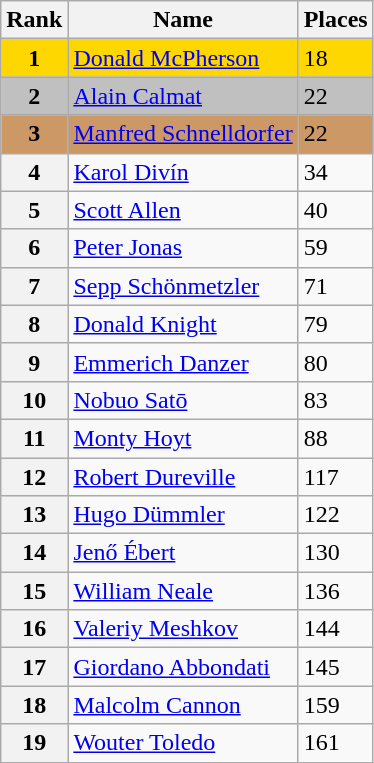<table class="wikitable">
<tr>
<th>Rank</th>
<th>Name</th>
<th>Places</th>
</tr>
<tr bgcolor=gold>
<td align=center><strong>1</strong></td>
<td> <a href='#'>Donald McPherson</a></td>
<td>18</td>
</tr>
<tr bgcolor=silver>
<td align=center><strong>2</strong></td>
<td> <a href='#'>Alain Calmat</a></td>
<td>22</td>
</tr>
<tr bgcolor=cc9966>
<td align=center><strong>3</strong></td>
<td> <a href='#'>Manfred Schnelldorfer</a></td>
<td>22</td>
</tr>
<tr>
<th>4</th>
<td> <a href='#'>Karol Divín</a></td>
<td>34</td>
</tr>
<tr>
<th>5</th>
<td> <a href='#'>Scott Allen</a></td>
<td>40</td>
</tr>
<tr>
<th>6</th>
<td> <a href='#'>Peter Jonas</a></td>
<td>59</td>
</tr>
<tr>
<th>7</th>
<td> <a href='#'>Sepp Schönmetzler</a></td>
<td>71</td>
</tr>
<tr>
<th>8</th>
<td> <a href='#'>Donald Knight</a></td>
<td>79</td>
</tr>
<tr>
<th>9</th>
<td> <a href='#'>Emmerich Danzer</a></td>
<td>80</td>
</tr>
<tr>
<th>10</th>
<td> <a href='#'>Nobuo Satō</a></td>
<td>83</td>
</tr>
<tr>
<th>11</th>
<td> <a href='#'>Monty Hoyt</a></td>
<td>88</td>
</tr>
<tr>
<th>12</th>
<td> <a href='#'>Robert Dureville</a></td>
<td>117</td>
</tr>
<tr>
<th>13</th>
<td> <a href='#'>Hugo Dümmler</a></td>
<td>122</td>
</tr>
<tr>
<th>14</th>
<td> <a href='#'>Jenő Ébert</a></td>
<td>130</td>
</tr>
<tr>
<th>15</th>
<td> <a href='#'>William Neale</a></td>
<td>136</td>
</tr>
<tr>
<th>16</th>
<td> <a href='#'>Valeriy Meshkov</a></td>
<td>144</td>
</tr>
<tr>
<th>17</th>
<td> <a href='#'>Giordano Abbondati</a></td>
<td>145</td>
</tr>
<tr>
<th>18</th>
<td> <a href='#'>Malcolm Cannon</a></td>
<td>159</td>
</tr>
<tr>
<th>19</th>
<td> <a href='#'>Wouter Toledo</a></td>
<td>161</td>
</tr>
</table>
